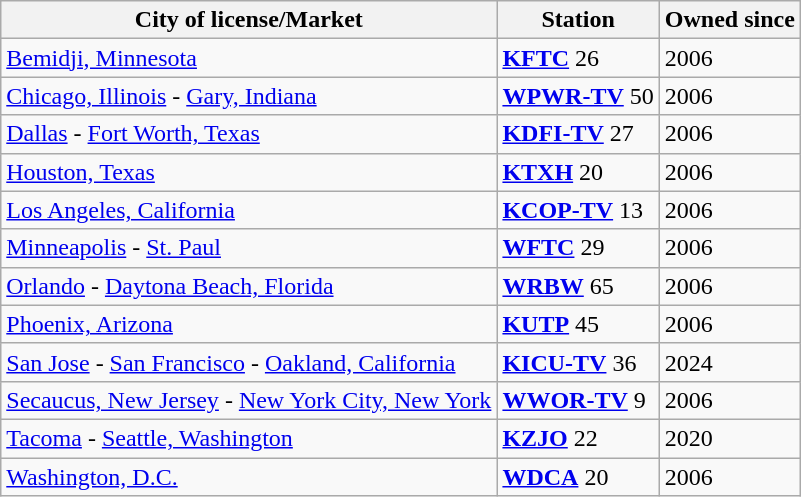<table class="wikitable sortable">
<tr>
<th>City of license/Market</th>
<th>Station</th>
<th>Owned since</th>
</tr>
<tr style="vertical-align: top; text-align: left;">
<td><a href='#'>Bemidji, Minnesota</a></td>
<td><strong><a href='#'>KFTC</a></strong> 26<br></td>
<td>2006</td>
</tr>
<tr style="vertical-align: top; text-align: left;">
<td><a href='#'>Chicago, Illinois</a> - <a href='#'>Gary, Indiana</a></td>
<td><strong><a href='#'>WPWR-TV</a></strong> 50</td>
<td>2006</td>
</tr>
<tr style="vertical-align: top; text-align: left;">
<td><a href='#'>Dallas</a> - <a href='#'>Fort Worth, Texas</a></td>
<td><strong><a href='#'>KDFI-TV</a></strong> 27</td>
<td>2006</td>
</tr>
<tr style="vertical-align: top; text-align: left;">
<td><a href='#'>Houston, Texas</a></td>
<td><strong><a href='#'>KTXH</a></strong> 20</td>
<td>2006</td>
</tr>
<tr style="vertical-align: top; text-align: left;">
<td><a href='#'>Los Angeles, California</a></td>
<td><strong><a href='#'>KCOP-TV</a></strong> 13</td>
<td>2006</td>
</tr>
<tr style="vertical-align: top; text-align: left;">
<td><a href='#'>Minneapolis</a> - <a href='#'>St. Paul</a></td>
<td><strong><a href='#'>WFTC</a></strong> 29</td>
<td>2006</td>
</tr>
<tr style="vertical-align: top; text-align: left;">
<td><a href='#'>Orlando</a> - <a href='#'>Daytona Beach, Florida</a></td>
<td><strong><a href='#'>WRBW</a></strong> 65</td>
<td>2006</td>
</tr>
<tr style="vertical-align: top; text-align: left;">
<td><a href='#'>Phoenix, Arizona</a></td>
<td><strong><a href='#'>KUTP</a></strong> 45</td>
<td>2006</td>
</tr>
<tr style="vertical-align: top; text-align: left;">
<td><a href='#'>San Jose</a> - <a href='#'>San Francisco</a> - <a href='#'>Oakland, California</a></td>
<td><strong><a href='#'>KICU-TV</a></strong> 36</td>
<td>2024</td>
</tr>
<tr style="vertical-align: top; text-align: left;">
<td><a href='#'>Secaucus, New Jersey</a> - <a href='#'>New York City, New York</a></td>
<td><strong><a href='#'>WWOR-TV</a></strong> 9</td>
<td>2006</td>
</tr>
<tr style="vertical-align: top; text-align: left;">
<td><a href='#'>Tacoma</a> - <a href='#'>Seattle, Washington</a></td>
<td><strong><a href='#'>KZJO</a></strong> 22</td>
<td>2020</td>
</tr>
<tr style="vertical-align: top; text-align: left;">
<td><a href='#'>Washington, D.C.</a></td>
<td><strong><a href='#'>WDCA</a></strong> 20</td>
<td>2006</td>
</tr>
</table>
